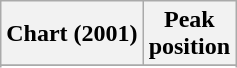<table class="wikitable sortable">
<tr>
<th align="left">Chart (2001)</th>
<th align="center">Peak<br>position</th>
</tr>
<tr>
</tr>
<tr>
</tr>
</table>
